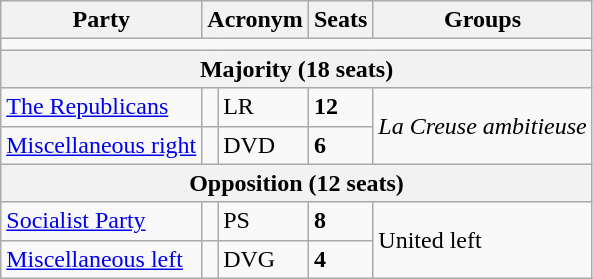<table class="wikitable">
<tr>
<th>Party</th>
<th colspan="2">Acronym</th>
<th>Seats</th>
<th>Groups</th>
</tr>
<tr>
<td colspan="5"></td>
</tr>
<tr>
<th colspan="5"><strong>Majority</strong> (18 seats)</th>
</tr>
<tr>
<td><a href='#'>The Republicans</a></td>
<td></td>
<td>LR</td>
<td><strong>12</strong></td>
<td rowspan="2"><em>La Creuse ambitieuse</em></td>
</tr>
<tr>
<td><a href='#'>Miscellaneous right</a></td>
<td></td>
<td>DVD</td>
<td><strong>6</strong></td>
</tr>
<tr>
<th colspan="5"><strong>Opposition</strong> (12 seats)</th>
</tr>
<tr>
<td><a href='#'>Socialist Party</a></td>
<td></td>
<td>PS</td>
<td><strong>8</strong></td>
<td rowspan="2">United left</td>
</tr>
<tr>
<td><a href='#'>Miscellaneous left</a></td>
<td></td>
<td>DVG</td>
<td><strong>4</strong></td>
</tr>
</table>
